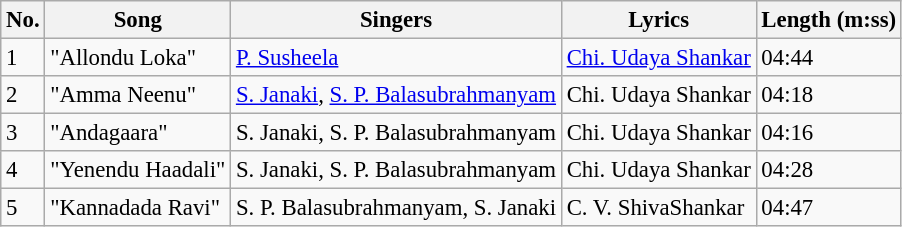<table class="wikitable" style="font-size:95%;">
<tr>
<th>No.</th>
<th>Song</th>
<th>Singers</th>
<th>Lyrics</th>
<th>Length (m:ss)</th>
</tr>
<tr>
<td>1</td>
<td>"Allondu Loka"</td>
<td><a href='#'>P. Susheela</a></td>
<td><a href='#'>Chi. Udaya Shankar</a></td>
<td>04:44</td>
</tr>
<tr>
<td>2</td>
<td>"Amma Neenu"</td>
<td><a href='#'>S. Janaki</a>, <a href='#'>S. P. Balasubrahmanyam</a></td>
<td>Chi. Udaya Shankar</td>
<td>04:18</td>
</tr>
<tr>
<td>3</td>
<td>"Andagaara"</td>
<td>S. Janaki, S. P. Balasubrahmanyam</td>
<td>Chi. Udaya Shankar</td>
<td>04:16</td>
</tr>
<tr>
<td>4</td>
<td>"Yenendu Haadali"</td>
<td>S. Janaki, S. P. Balasubrahmanyam</td>
<td>Chi. Udaya Shankar</td>
<td>04:28</td>
</tr>
<tr>
<td>5</td>
<td>"Kannadada Ravi"</td>
<td>S. P. Balasubrahmanyam, S. Janaki</td>
<td>C. V. ShivaShankar</td>
<td>04:47</td>
</tr>
</table>
